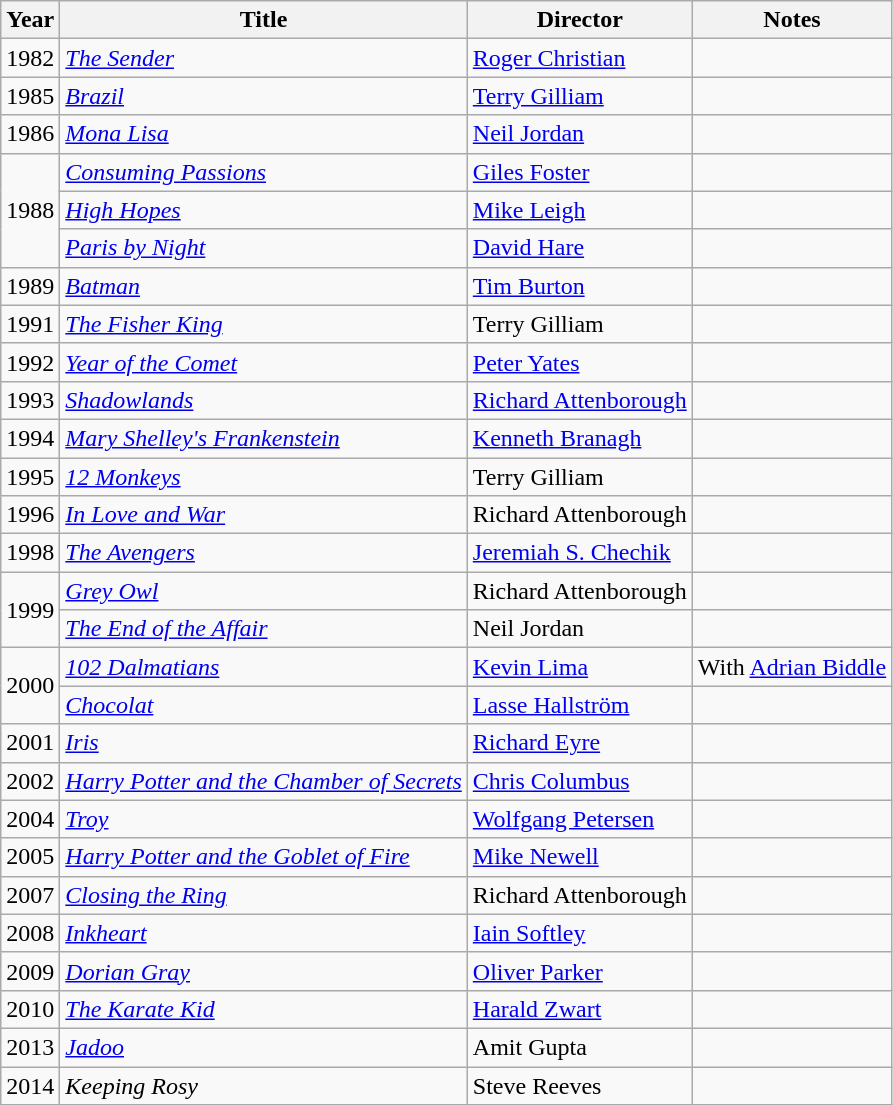<table class="wikitable">
<tr>
<th>Year</th>
<th>Title</th>
<th>Director</th>
<th>Notes</th>
</tr>
<tr>
<td>1982</td>
<td><em><a href='#'>The Sender</a></em></td>
<td><a href='#'>Roger Christian</a></td>
<td></td>
</tr>
<tr>
<td>1985</td>
<td><em><a href='#'>Brazil</a></em></td>
<td><a href='#'>Terry Gilliam</a></td>
<td></td>
</tr>
<tr>
<td>1986</td>
<td><em><a href='#'>Mona Lisa</a></em></td>
<td><a href='#'>Neil Jordan</a></td>
<td></td>
</tr>
<tr>
<td rowspan=3>1988</td>
<td><em><a href='#'>Consuming Passions</a></em></td>
<td><a href='#'>Giles Foster</a></td>
<td></td>
</tr>
<tr>
<td><em><a href='#'>High Hopes</a></em></td>
<td><a href='#'>Mike Leigh</a></td>
<td></td>
</tr>
<tr>
<td><em><a href='#'>Paris by Night</a></em></td>
<td><a href='#'>David Hare</a></td>
<td></td>
</tr>
<tr>
<td>1989</td>
<td><em><a href='#'>Batman</a></em></td>
<td><a href='#'>Tim Burton</a></td>
<td></td>
</tr>
<tr>
<td>1991</td>
<td><em><a href='#'>The Fisher King</a></em></td>
<td>Terry Gilliam</td>
<td></td>
</tr>
<tr>
<td>1992</td>
<td><em><a href='#'>Year of the Comet</a></em></td>
<td><a href='#'>Peter Yates</a></td>
<td></td>
</tr>
<tr>
<td>1993</td>
<td><em><a href='#'>Shadowlands</a></em></td>
<td><a href='#'>Richard Attenborough</a></td>
<td></td>
</tr>
<tr>
<td>1994</td>
<td><em><a href='#'>Mary Shelley's Frankenstein</a></em></td>
<td><a href='#'>Kenneth Branagh</a></td>
<td></td>
</tr>
<tr>
<td>1995</td>
<td><em><a href='#'>12 Monkeys</a></em></td>
<td>Terry Gilliam</td>
<td></td>
</tr>
<tr>
<td>1996</td>
<td><em><a href='#'>In Love and War</a></em></td>
<td>Richard Attenborough</td>
<td></td>
</tr>
<tr>
<td>1998</td>
<td><em><a href='#'>The Avengers</a></em></td>
<td><a href='#'>Jeremiah S. Chechik</a></td>
<td></td>
</tr>
<tr>
<td rowspan=2>1999</td>
<td><em><a href='#'>Grey Owl</a></em></td>
<td>Richard Attenborough</td>
<td></td>
</tr>
<tr>
<td><em><a href='#'>The End of the Affair</a></em></td>
<td>Neil Jordan</td>
<td></td>
</tr>
<tr>
<td rowspan=2>2000</td>
<td><em><a href='#'>102 Dalmatians</a></em></td>
<td><a href='#'>Kevin Lima</a></td>
<td>With <a href='#'>Adrian Biddle</a></td>
</tr>
<tr>
<td><em><a href='#'>Chocolat</a></em></td>
<td><a href='#'>Lasse Hallström</a></td>
<td></td>
</tr>
<tr>
<td>2001</td>
<td><em><a href='#'>Iris</a></em></td>
<td><a href='#'>Richard Eyre</a></td>
<td></td>
</tr>
<tr>
<td>2002</td>
<td><em><a href='#'>Harry Potter and the Chamber of Secrets</a></em></td>
<td><a href='#'>Chris Columbus</a></td>
<td></td>
</tr>
<tr>
<td>2004</td>
<td><em><a href='#'>Troy</a></em></td>
<td><a href='#'>Wolfgang Petersen</a></td>
<td></td>
</tr>
<tr>
<td>2005</td>
<td><em><a href='#'>Harry Potter and the Goblet of Fire</a></em></td>
<td><a href='#'>Mike Newell</a></td>
<td></td>
</tr>
<tr>
<td>2007</td>
<td><em><a href='#'>Closing the Ring</a></em></td>
<td>Richard Attenborough</td>
<td></td>
</tr>
<tr>
<td>2008</td>
<td><em><a href='#'>Inkheart</a></em></td>
<td><a href='#'>Iain Softley</a></td>
<td></td>
</tr>
<tr>
<td>2009</td>
<td><em><a href='#'>Dorian Gray</a></em></td>
<td><a href='#'>Oliver Parker</a></td>
<td></td>
</tr>
<tr>
<td>2010</td>
<td><em><a href='#'>The Karate Kid</a></em></td>
<td><a href='#'>Harald Zwart</a></td>
<td></td>
</tr>
<tr>
<td>2013</td>
<td><em><a href='#'>Jadoo</a></em></td>
<td>Amit Gupta</td>
<td></td>
</tr>
<tr>
<td>2014</td>
<td><em>Keeping Rosy</em></td>
<td>Steve Reeves</td>
<td></td>
</tr>
</table>
